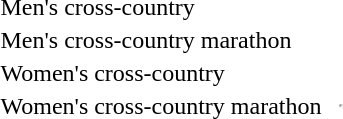<table>
<tr>
<td>Men's cross-country</td>
<td></td>
<td></td>
<td></td>
</tr>
<tr>
<td>Men's cross-country marathon</td>
<td></td>
<td></td>
<td></td>
</tr>
<tr>
<td>Women's cross-country</td>
<td></td>
<td></td>
<td></td>
</tr>
<tr>
<td>Women's cross-country marathon</td>
<td></td>
<td></td>
<td><hr></td>
</tr>
</table>
